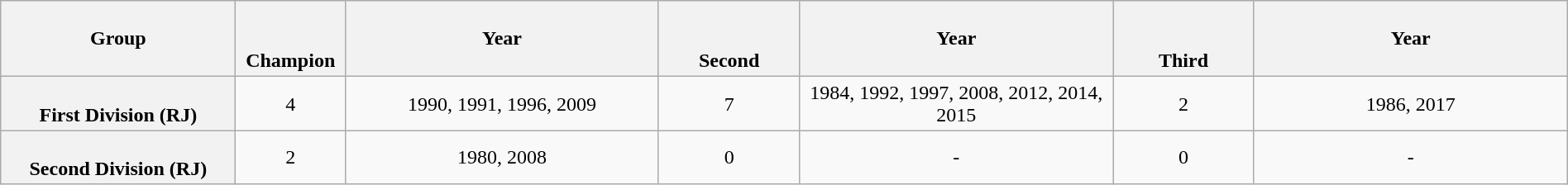<table class="wikitable" style="text-align: center; width: 100%">
<tr>
<th width="15%">Group</th>
<th width="7%"><br><br>Champion</th>
<th width="20%">Year</th>
<th width="9%"><br><br>Second</th>
<th width="20%">Year</th>
<th width="9%"><br><br>Third</th>
<th width="20%">Year</th>
</tr>
<tr>
<th><br>First Division (RJ)</th>
<td>4</td>
<td>1990, 1991, 1996, 2009</td>
<td>7</td>
<td>1984, 1992, 1997, 2008, 2012, 2014, 2015</td>
<td>2</td>
<td>1986, 2017</td>
</tr>
<tr>
<th><br>Second Division (RJ)</th>
<td>2</td>
<td>1980, 2008</td>
<td>0</td>
<td>-</td>
<td>0</td>
<td>-</td>
</tr>
</table>
